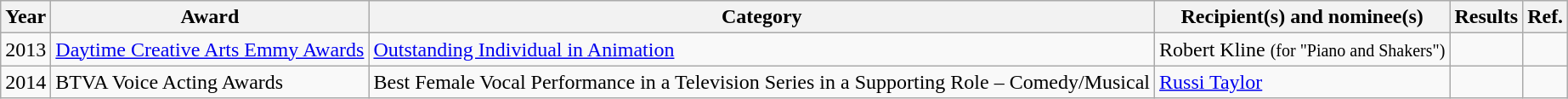<table class="wikitable">
<tr>
<th>Year</th>
<th>Award</th>
<th>Category</th>
<th>Recipient(s) and nominee(s)</th>
<th>Results</th>
<th>Ref.</th>
</tr>
<tr>
<td>2013</td>
<td><a href='#'>Daytime Creative Arts Emmy Awards</a></td>
<td><a href='#'>Outstanding Individual in Animation</a></td>
<td>Robert Kline <small>(for "Piano and Shakers")</small></td>
<td></td>
<td style="text-align:center;"></td>
</tr>
<tr>
<td>2014</td>
<td>BTVA Voice Acting Awards</td>
<td>Best Female Vocal Performance in a Television Series in a Supporting Role – Comedy/Musical</td>
<td><a href='#'>Russi Taylor</a></td>
<td></td>
<td style="text-align:center;"></td>
</tr>
</table>
